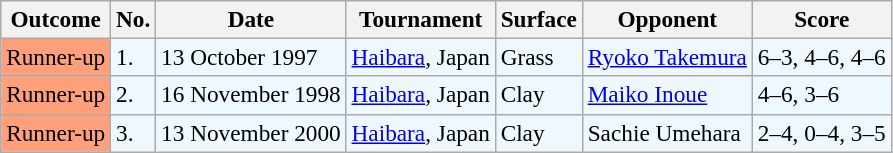<table class="sortable wikitable" style=font-size:97%>
<tr>
<th>Outcome</th>
<th>No.</th>
<th>Date</th>
<th>Tournament</th>
<th>Surface</th>
<th>Opponent</th>
<th>Score</th>
</tr>
<tr bgcolor="#f0f8ff">
<td style="background:#ffa07a;">Runner-up</td>
<td>1.</td>
<td>13 October 1997</td>
<td><a href='#'>Haibara</a>, Japan</td>
<td>Grass</td>
<td> <a href='#'>Ryoko Takemura</a></td>
<td>6–3, 4–6, 4–6</td>
</tr>
<tr bgcolor="#f0f8ff">
<td style="background:#ffa07a;">Runner-up</td>
<td>2.</td>
<td>16 November 1998</td>
<td><a href='#'>Haibara</a>, Japan</td>
<td>Clay</td>
<td> <a href='#'>Maiko Inoue</a></td>
<td>4–6, 3–6</td>
</tr>
<tr bgcolor="#f0f8ff">
<td style="background:#ffa07a;">Runner-up</td>
<td>3.</td>
<td>13 November 2000</td>
<td><a href='#'>Haibara</a>, Japan</td>
<td>Clay</td>
<td> Sachie Umehara</td>
<td>2–4, 0–4, 3–5</td>
</tr>
</table>
